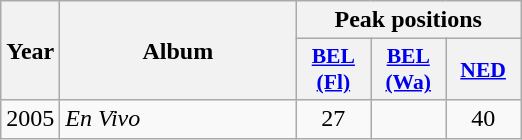<table class="wikitable">
<tr>
<th align="center" rowspan="2" width="10">Year</th>
<th align="center" rowspan="2" width="150">Album</th>
<th align="center" colspan="3" width="20">Peak positions</th>
</tr>
<tr>
<th scope="col" style="width:3em;font-size:90%;"><a href='#'>BEL <br>(Fl)</a><br></th>
<th scope="col" style="width:3em;font-size:90%;"><a href='#'>BEL <br>(Wa)</a><br></th>
<th scope="col" style="width:3em;font-size:90%;"><a href='#'>NED</a><br></th>
</tr>
<tr>
<td style="text-align:center;">2005</td>
<td><em>En Vivo</em></td>
<td style="text-align:center;">27</td>
<td style="text-align:center;"></td>
<td style="text-align:center;">40</td>
</tr>
</table>
